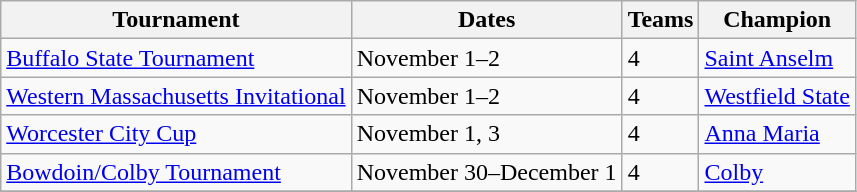<table class="wikitable">
<tr>
<th>Tournament</th>
<th>Dates</th>
<th>Teams</th>
<th>Champion</th>
</tr>
<tr>
<td><a href='#'>Buffalo State Tournament</a></td>
<td>November 1–2</td>
<td>4</td>
<td><a href='#'>Saint Anselm</a></td>
</tr>
<tr>
<td><a href='#'>Western Massachusetts Invitational</a></td>
<td>November 1–2</td>
<td>4</td>
<td><a href='#'>Westfield State</a></td>
</tr>
<tr>
<td><a href='#'>Worcester City Cup</a></td>
<td>November 1, 3</td>
<td>4</td>
<td><a href='#'>Anna Maria</a></td>
</tr>
<tr>
<td><a href='#'>Bowdoin/Colby Tournament</a></td>
<td>November 30–December 1</td>
<td>4</td>
<td><a href='#'>Colby</a></td>
</tr>
<tr>
</tr>
</table>
